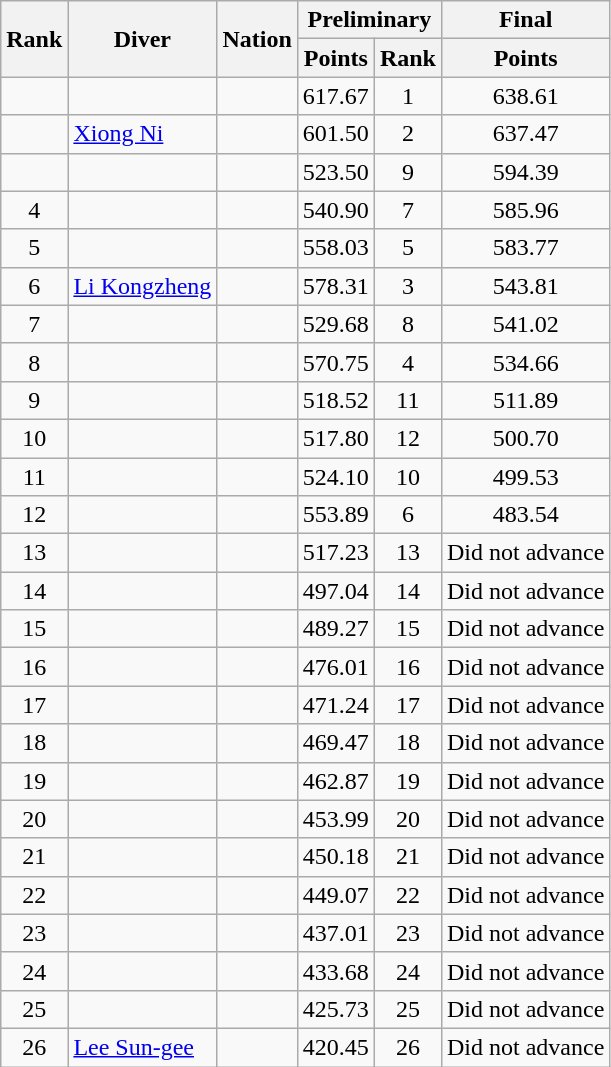<table class="wikitable sortable" style="text-align:center;">
<tr>
<th rowspan=2>Rank</th>
<th rowspan=2>Diver</th>
<th rowspan=2>Nation</th>
<th colspan=2>Preliminary</th>
<th>Final</th>
</tr>
<tr>
<th>Points</th>
<th>Rank</th>
<th>Points</th>
</tr>
<tr>
<td></td>
<td align=left></td>
<td align=left></td>
<td>617.67</td>
<td>1</td>
<td>638.61</td>
</tr>
<tr>
<td></td>
<td align=left><a href='#'>Xiong Ni</a></td>
<td align=left></td>
<td>601.50</td>
<td>2</td>
<td>637.47</td>
</tr>
<tr>
<td></td>
<td align=left></td>
<td align=left></td>
<td>523.50</td>
<td>9</td>
<td>594.39</td>
</tr>
<tr>
<td>4</td>
<td align=left></td>
<td align=left></td>
<td>540.90</td>
<td>7</td>
<td>585.96</td>
</tr>
<tr>
<td>5</td>
<td align=left></td>
<td align=left></td>
<td>558.03</td>
<td>5</td>
<td>583.77</td>
</tr>
<tr>
<td>6</td>
<td align=left><a href='#'>Li Kongzheng</a></td>
<td align=left></td>
<td>578.31</td>
<td>3</td>
<td>543.81</td>
</tr>
<tr>
<td>7</td>
<td align=left></td>
<td align=left></td>
<td>529.68</td>
<td>8</td>
<td>541.02</td>
</tr>
<tr>
<td>8</td>
<td align=left></td>
<td align=left></td>
<td>570.75</td>
<td>4</td>
<td>534.66</td>
</tr>
<tr>
<td>9</td>
<td align=left></td>
<td align=left></td>
<td>518.52</td>
<td>11</td>
<td>511.89</td>
</tr>
<tr>
<td>10</td>
<td align=left></td>
<td align=left></td>
<td>517.80</td>
<td>12</td>
<td>500.70</td>
</tr>
<tr>
<td>11</td>
<td align=left></td>
<td align=left></td>
<td>524.10</td>
<td>10</td>
<td>499.53</td>
</tr>
<tr>
<td>12</td>
<td align=left></td>
<td align=left></td>
<td>553.89</td>
<td>6</td>
<td>483.54</td>
</tr>
<tr>
<td>13</td>
<td align=left></td>
<td align=left></td>
<td>517.23</td>
<td>13</td>
<td>Did not advance</td>
</tr>
<tr>
<td>14</td>
<td align=left></td>
<td align=left></td>
<td>497.04</td>
<td>14</td>
<td>Did not advance</td>
</tr>
<tr>
<td>15</td>
<td align=left></td>
<td align=left></td>
<td>489.27</td>
<td>15</td>
<td>Did not advance</td>
</tr>
<tr>
<td>16</td>
<td align=left></td>
<td align=left></td>
<td>476.01</td>
<td>16</td>
<td>Did not advance</td>
</tr>
<tr>
<td>17</td>
<td align=left></td>
<td align=left></td>
<td>471.24</td>
<td>17</td>
<td>Did not advance</td>
</tr>
<tr>
<td>18</td>
<td align=left></td>
<td align=left></td>
<td>469.47</td>
<td>18</td>
<td>Did not advance</td>
</tr>
<tr>
<td>19</td>
<td align=left></td>
<td align=left></td>
<td>462.87</td>
<td>19</td>
<td>Did not advance</td>
</tr>
<tr>
<td>20</td>
<td align=left></td>
<td align=left></td>
<td>453.99</td>
<td>20</td>
<td>Did not advance</td>
</tr>
<tr>
<td>21</td>
<td align=left></td>
<td align=left></td>
<td>450.18</td>
<td>21</td>
<td>Did not advance</td>
</tr>
<tr>
<td>22</td>
<td align=left></td>
<td align=left></td>
<td>449.07</td>
<td>22</td>
<td>Did not advance</td>
</tr>
<tr>
<td>23</td>
<td align=left></td>
<td align=left></td>
<td>437.01</td>
<td>23</td>
<td>Did not advance</td>
</tr>
<tr>
<td>24</td>
<td align=left></td>
<td align=left></td>
<td>433.68</td>
<td>24</td>
<td>Did not advance</td>
</tr>
<tr>
<td>25</td>
<td align=left></td>
<td align=left></td>
<td>425.73</td>
<td>25</td>
<td>Did not advance</td>
</tr>
<tr>
<td>26</td>
<td align=left><a href='#'>Lee Sun-gee</a></td>
<td align=left></td>
<td>420.45</td>
<td>26</td>
<td>Did not advance</td>
</tr>
</table>
